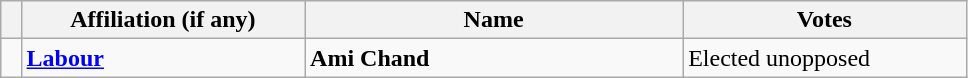<table class="wikitable" style="width:51%;">
<tr>
<th style="width:1%;"></th>
<th style="width:15%;">Affiliation (if any)</th>
<th style="width:20%;">Name</th>
<th style="width:15%;">Votes</th>
</tr>
<tr>
<td bgcolor=></td>
<td><strong><a href='#'>Labour</a></strong></td>
<td><strong>Ami Chand</strong></td>
<td>Elected unopposed</td>
</tr>
</table>
